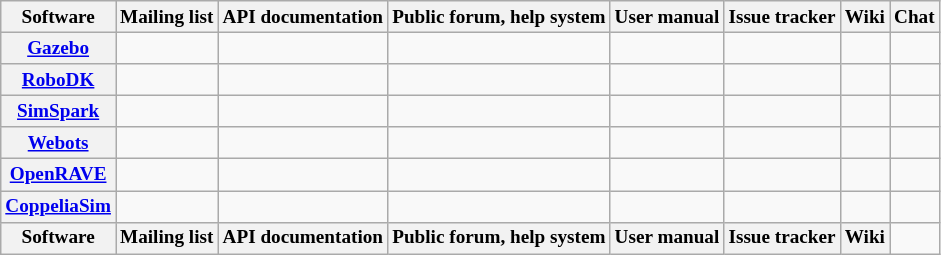<table class="wikitable sortable" style="font-size: 80%; text-align: center; width: auto;">
<tr>
<th>Software</th>
<th>Mailing list</th>
<th>API documentation</th>
<th>Public forum, help system</th>
<th>User manual</th>
<th>Issue tracker</th>
<th>Wiki</th>
<th>Chat</th>
</tr>
<tr>
<th><a href='#'>Gazebo</a></th>
<td></td>
<td></td>
<td></td>
<td></td>
<td></td>
<td></td>
</tr>
<tr>
<th><a href='#'>RoboDK</a></th>
<td></td>
<td></td>
<td></td>
<td></td>
<td></td>
<td></td>
<td></td>
</tr>
<tr>
<th><a href='#'>SimSpark</a></th>
<td></td>
<td></td>
<td></td>
<td></td>
<td></td>
<td></td>
<td></td>
</tr>
<tr>
<th><a href='#'>Webots</a></th>
<td></td>
<td></td>
<td></td>
<td></td>
<td></td>
<td></td>
<td></td>
</tr>
<tr>
<th><a href='#'>OpenRAVE</a></th>
<td></td>
<td></td>
<td></td>
<td></td>
<td></td>
<td></td>
<td></td>
</tr>
<tr>
<th><a href='#'>CoppeliaSim</a></th>
<td></td>
<td></td>
<td></td>
<td></td>
<td></td>
<td></td>
<td></td>
</tr>
<tr class="sortbottom">
<th>Software</th>
<th>Mailing list</th>
<th>API documentation</th>
<th>Public forum, help system</th>
<th>User manual</th>
<th>Issue tracker</th>
<th>Wiki</th>
</tr>
</table>
